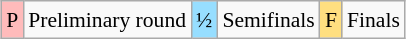<table class="wikitable" style="margin:0.5em auto; font-size:90%; line-height:1.25em; text-align:center;">
<tr>
<td bgcolor="#FFBBBB" align=center>P</td>
<td>Preliminary round</td>
<td bgcolor="#97DEFF" align=center>½</td>
<td>Semifinals</td>
<td bgcolor="#FFDF80" align=center>F</td>
<td>Finals</td>
</tr>
</table>
